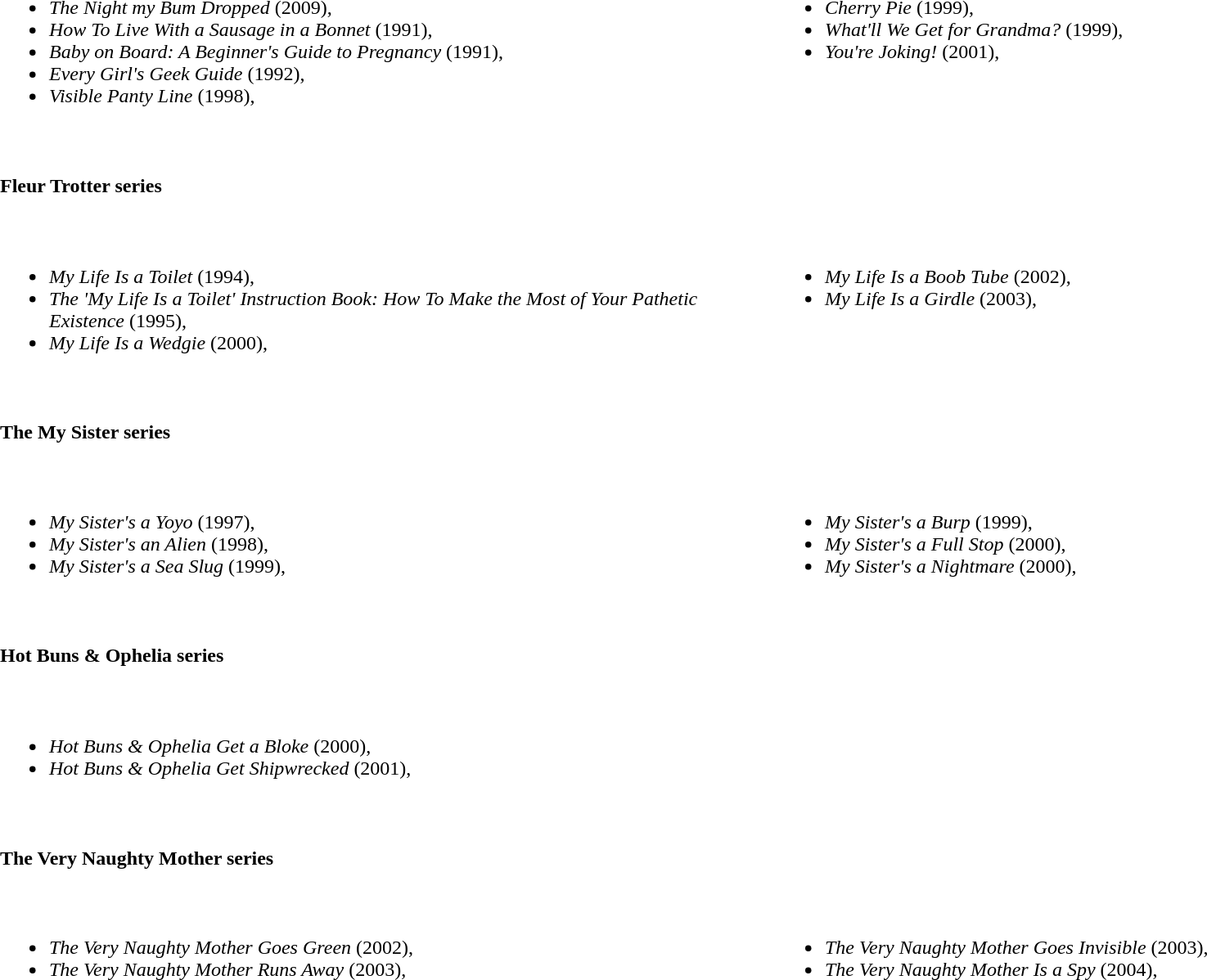<table border="0" cellspacing="0" cellpadding="0">
<tr>
<td width="50%" valign="top"><br><ul><li><em>The Night my Bum Dropped</em> (2009), </li><li><em>How To Live With a Sausage in a Bonnet</em> (1991), </li><li><em>Baby on Board: A Beginner's Guide to Pregnancy</em> (1991), </li><li><em>Every Girl's Geek Guide</em> (1992), </li><li><em>Visible Panty Line</em> (1998), </li></ul></td>
<td width="50%" valign="top"><br><ul><li><em>Cherry Pie</em> (1999), </li><li><em>What'll We Get for Grandma?</em> (1999), </li><li><em>You're Joking!</em> (2001), </li></ul></td>
</tr>
<tr>
<td colspan="2"><br><h4>Fleur Trotter series</h4></td>
</tr>
<tr>
<td width="50%" valign="top"><br><ul><li><em>My Life Is a Toilet</em> (1994), </li><li><em>The 'My Life Is a Toilet' Instruction Book: How To Make the Most of Your Pathetic Existence</em> (1995), </li><li><em>My Life Is a Wedgie</em> (2000), </li></ul></td>
<td width="50%" valign="top"><br><ul><li><em>My Life Is a Boob Tube</em> (2002), </li><li><em>My Life Is a Girdle</em> (2003), </li></ul></td>
</tr>
<tr>
<td colspan="2"><br><h4>The My Sister series</h4></td>
</tr>
<tr>
<td width="50%" valign="top"><br><ul><li><em>My Sister's a Yoyo</em> (1997), </li><li><em>My Sister's an Alien</em> (1998), </li><li><em>My Sister's a Sea Slug</em> (1999), </li></ul></td>
<td width="50%" valign="top"><br><ul><li><em>My Sister's a Burp</em> (1999), </li><li><em>My Sister's a Full Stop</em> (2000), </li><li><em>My Sister's a Nightmare</em> (2000), </li></ul></td>
</tr>
<tr>
<td colspan="2"><br><h4>Hot Buns & Ophelia series</h4></td>
</tr>
<tr>
<td colspan="2"><br><ul><li><em>Hot Buns & Ophelia Get a Bloke</em> (2000), </li><li><em>Hot Buns & Ophelia Get Shipwrecked</em> (2001), </li></ul></td>
</tr>
<tr>
<td colspan="2"><br><h4>The Very Naughty Mother series</h4></td>
</tr>
<tr>
<td width="50%" valign="top"><br><ul><li><em>The Very Naughty Mother Goes Green</em> (2002), </li><li><em>The Very Naughty Mother Runs Away</em> (2003), </li></ul></td>
<td width="50%" valign="top"><br><ul><li><em>The Very Naughty Mother Goes Invisible</em> (2003), </li><li><em>The Very Naughty Mother Is a Spy</em> (2004), </li></ul></td>
</tr>
</table>
